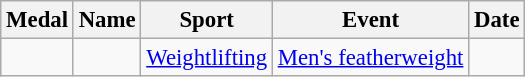<table class="wikitable sortable" style="font-size: 95%;">
<tr>
<th>Medal</th>
<th>Name</th>
<th>Sport</th>
<th>Event</th>
<th>Date</th>
</tr>
<tr>
<td></td>
<td></td>
<td><a href='#'>Weightlifting</a></td>
<td><a href='#'>Men's featherweight</a></td>
<td></td>
</tr>
</table>
